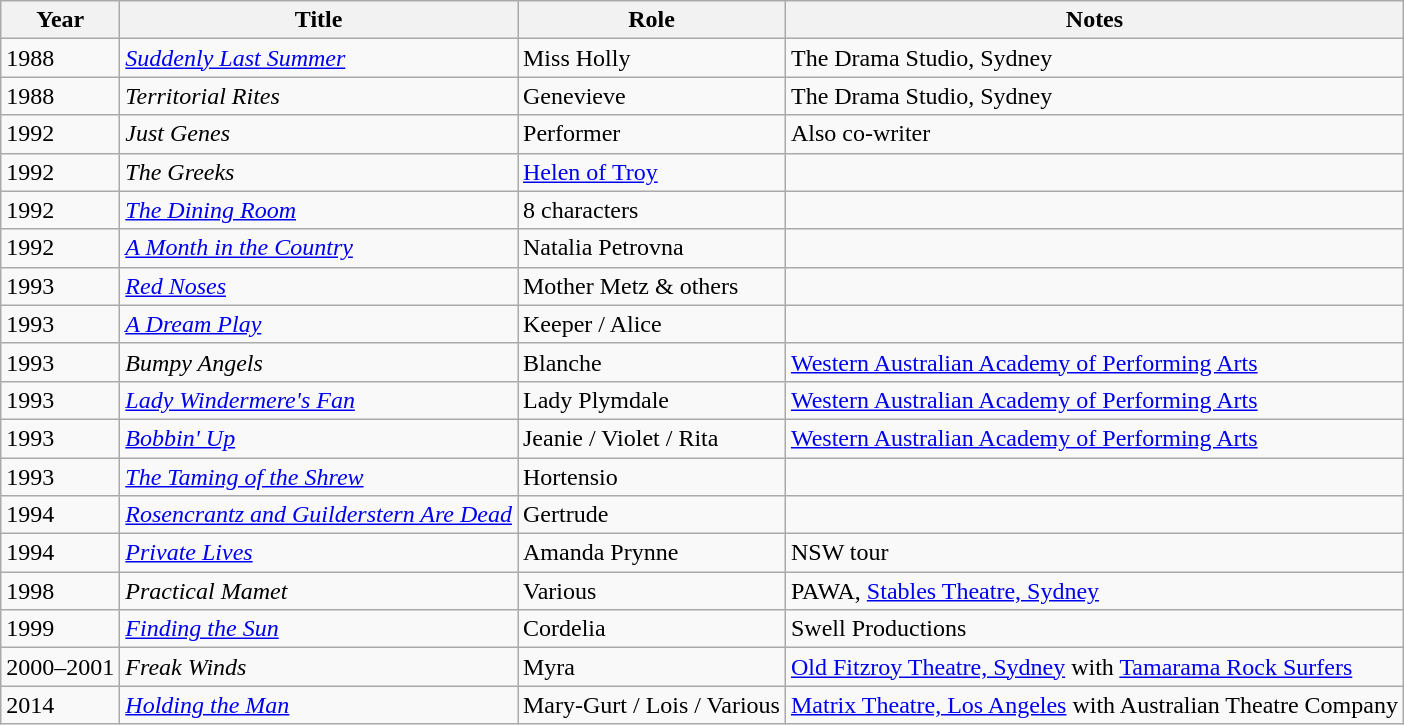<table class="wikitable sortable">
<tr>
<th>Year</th>
<th>Title</th>
<th>Role</th>
<th>Notes</th>
</tr>
<tr>
<td>1988</td>
<td><em><a href='#'>Suddenly Last Summer</a></em></td>
<td>Miss Holly</td>
<td>The Drama Studio, Sydney</td>
</tr>
<tr>
<td>1988</td>
<td><em>Territorial Rites</em></td>
<td>Genevieve</td>
<td>The Drama Studio, Sydney</td>
</tr>
<tr>
<td>1992</td>
<td><em>Just Genes</em></td>
<td>Performer</td>
<td>Also co-writer</td>
</tr>
<tr>
<td>1992</td>
<td><em>The Greeks</em></td>
<td><a href='#'>Helen of Troy</a></td>
<td></td>
</tr>
<tr>
<td>1992</td>
<td><em><a href='#'>The Dining Room</a></em></td>
<td>8 characters</td>
<td></td>
</tr>
<tr>
<td>1992</td>
<td><em><a href='#'>A Month in the Country</a></em></td>
<td>Natalia Petrovna</td>
<td></td>
</tr>
<tr>
<td>1993</td>
<td><em><a href='#'>Red Noses</a></em></td>
<td>Mother Metz & others</td>
<td></td>
</tr>
<tr>
<td>1993</td>
<td><em><a href='#'>A Dream Play</a></em></td>
<td>Keeper / Alice</td>
<td></td>
</tr>
<tr>
<td>1993</td>
<td><em>Bumpy Angels</em></td>
<td>Blanche</td>
<td><a href='#'>Western Australian Academy of Performing Arts</a></td>
</tr>
<tr>
<td>1993</td>
<td><em><a href='#'>Lady Windermere's Fan</a></em></td>
<td>Lady Plymdale</td>
<td><a href='#'>Western Australian Academy of Performing Arts</a></td>
</tr>
<tr>
<td>1993</td>
<td><em><a href='#'>Bobbin' Up</a></em></td>
<td>Jeanie / Violet / Rita</td>
<td><a href='#'>Western Australian Academy of Performing Arts</a></td>
</tr>
<tr>
<td>1993</td>
<td><em><a href='#'>The Taming of the Shrew</a></em></td>
<td>Hortensio</td>
<td></td>
</tr>
<tr>
<td>1994</td>
<td><em><a href='#'>Rosencrantz and Guilderstern Are Dead</a></em></td>
<td>Gertrude</td>
<td></td>
</tr>
<tr>
<td>1994</td>
<td><em><a href='#'>Private Lives</a></em></td>
<td>Amanda Prynne</td>
<td>NSW tour</td>
</tr>
<tr>
<td>1998</td>
<td><em>Practical Mamet</em></td>
<td>Various</td>
<td>PAWA, <a href='#'>Stables Theatre, Sydney</a></td>
</tr>
<tr>
<td>1999</td>
<td><em><a href='#'>Finding the Sun</a></em></td>
<td>Cordelia</td>
<td>Swell Productions</td>
</tr>
<tr>
<td>2000–2001</td>
<td><em>Freak Winds</em></td>
<td>Myra</td>
<td><a href='#'>Old Fitzroy Theatre, Sydney</a> with <a href='#'>Tamarama Rock Surfers</a></td>
</tr>
<tr>
<td>2014</td>
<td><em><a href='#'>Holding the Man</a></em></td>
<td>Mary-Gurt / Lois / Various</td>
<td><a href='#'>Matrix Theatre, Los Angeles</a> with Australian Theatre Company</td>
</tr>
</table>
